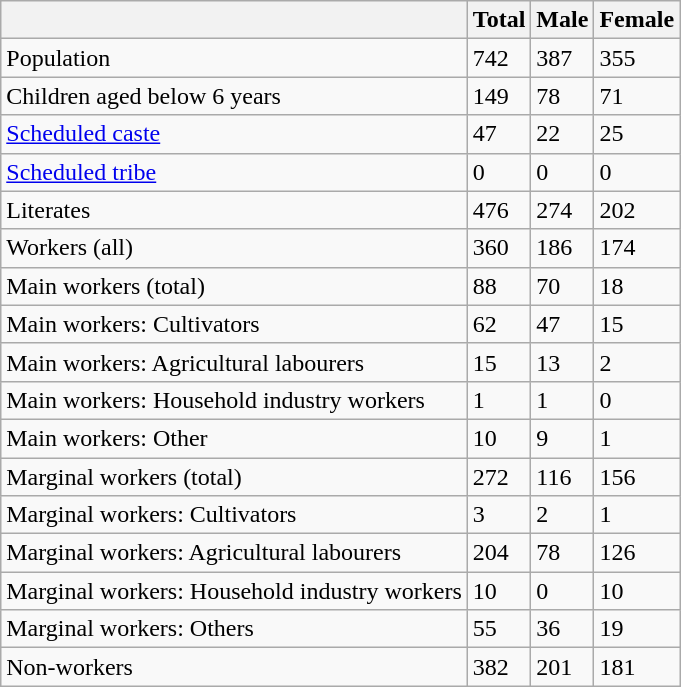<table class="wikitable sortable">
<tr>
<th></th>
<th>Total</th>
<th>Male</th>
<th>Female</th>
</tr>
<tr>
<td>Population</td>
<td>742</td>
<td>387</td>
<td>355</td>
</tr>
<tr>
<td>Children aged below 6 years</td>
<td>149</td>
<td>78</td>
<td>71</td>
</tr>
<tr>
<td><a href='#'>Scheduled caste</a></td>
<td>47</td>
<td>22</td>
<td>25</td>
</tr>
<tr>
<td><a href='#'>Scheduled tribe</a></td>
<td>0</td>
<td>0</td>
<td>0</td>
</tr>
<tr>
<td>Literates</td>
<td>476</td>
<td>274</td>
<td>202</td>
</tr>
<tr>
<td>Workers (all)</td>
<td>360</td>
<td>186</td>
<td>174</td>
</tr>
<tr>
<td>Main workers (total)</td>
<td>88</td>
<td>70</td>
<td>18</td>
</tr>
<tr>
<td>Main workers: Cultivators</td>
<td>62</td>
<td>47</td>
<td>15</td>
</tr>
<tr>
<td>Main workers: Agricultural labourers</td>
<td>15</td>
<td>13</td>
<td>2</td>
</tr>
<tr>
<td>Main workers: Household industry workers</td>
<td>1</td>
<td>1</td>
<td>0</td>
</tr>
<tr>
<td>Main workers: Other</td>
<td>10</td>
<td>9</td>
<td>1</td>
</tr>
<tr>
<td>Marginal workers (total)</td>
<td>272</td>
<td>116</td>
<td>156</td>
</tr>
<tr>
<td>Marginal workers: Cultivators</td>
<td>3</td>
<td>2</td>
<td>1</td>
</tr>
<tr>
<td>Marginal workers: Agricultural labourers</td>
<td>204</td>
<td>78</td>
<td>126</td>
</tr>
<tr>
<td>Marginal workers: Household industry workers</td>
<td>10</td>
<td>0</td>
<td>10</td>
</tr>
<tr>
<td>Marginal workers: Others</td>
<td>55</td>
<td>36</td>
<td>19</td>
</tr>
<tr>
<td>Non-workers</td>
<td>382</td>
<td>201</td>
<td>181</td>
</tr>
</table>
